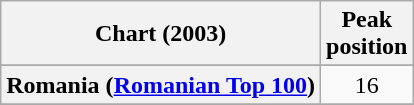<table class="wikitable sortable plainrowheaders" style="text-align:center">
<tr>
<th scope="col">Chart (2003)</th>
<th scope="col">Peak<br>position</th>
</tr>
<tr>
</tr>
<tr>
</tr>
<tr>
</tr>
<tr>
<th scope="row">Romania (<a href='#'>Romanian Top 100</a>)</th>
<td>16</td>
</tr>
<tr>
</tr>
<tr>
</tr>
</table>
